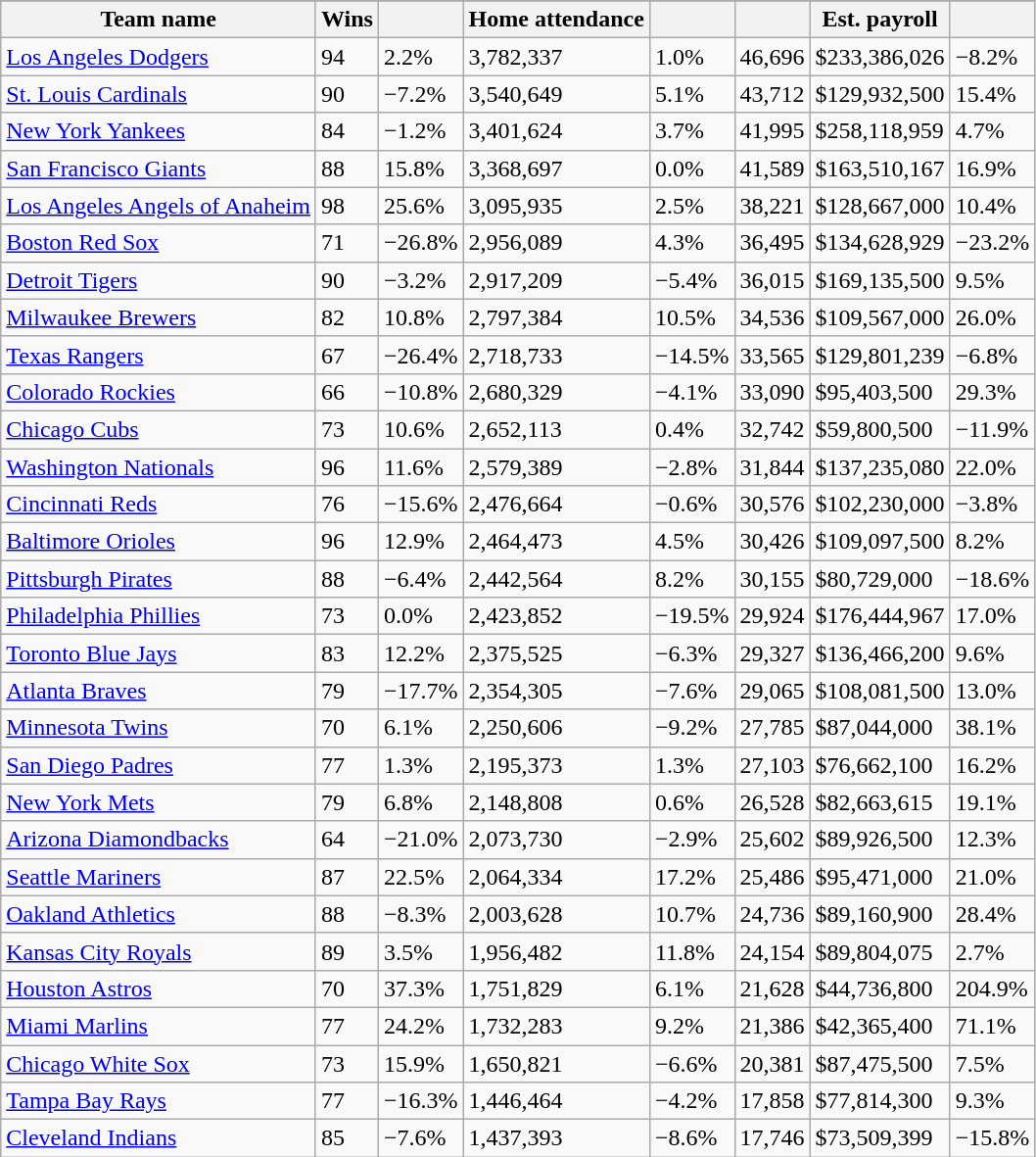<table class="wikitable sortable">
<tr style="text-align:center; font-size:larger;">
</tr>
<tr>
<th>Team name</th>
<th>Wins</th>
<th></th>
<th>Home attendance</th>
<th></th>
<th></th>
<th>Est. payroll</th>
<th></th>
</tr>
<tr>
<td><a href='#'>Los Angeles Dodgers</a></td>
<td>94</td>
<td>2.2%</td>
<td>3,782,337</td>
<td>1.0%</td>
<td>46,696</td>
<td>$233,386,026</td>
<td>−8.2%</td>
</tr>
<tr>
<td><a href='#'>St. Louis Cardinals</a></td>
<td>90</td>
<td>−7.2%</td>
<td>3,540,649</td>
<td>5.1%</td>
<td>43,712</td>
<td>$129,932,500</td>
<td>15.4%</td>
</tr>
<tr>
<td><a href='#'>New York Yankees</a></td>
<td>84</td>
<td>−1.2%</td>
<td>3,401,624</td>
<td>3.7%</td>
<td>41,995</td>
<td>$258,118,959</td>
<td>4.7%</td>
</tr>
<tr>
<td><a href='#'>San Francisco Giants</a></td>
<td>88</td>
<td>15.8%</td>
<td>3,368,697</td>
<td>0.0%</td>
<td>41,589</td>
<td>$163,510,167</td>
<td>16.9%</td>
</tr>
<tr>
<td><a href='#'>Los Angeles Angels of Anaheim</a></td>
<td>98</td>
<td>25.6%</td>
<td>3,095,935</td>
<td>2.5%</td>
<td>38,221</td>
<td>$128,667,000</td>
<td>10.4%</td>
</tr>
<tr>
<td><a href='#'>Boston Red Sox</a></td>
<td>71</td>
<td>−26.8%</td>
<td>2,956,089</td>
<td>4.3%</td>
<td>36,495</td>
<td>$134,628,929</td>
<td>−23.2%</td>
</tr>
<tr>
<td><a href='#'>Detroit Tigers</a></td>
<td>90</td>
<td>−3.2%</td>
<td>2,917,209</td>
<td>−5.4%</td>
<td>36,015</td>
<td>$169,135,500</td>
<td>9.5%</td>
</tr>
<tr>
<td><a href='#'>Milwaukee Brewers</a></td>
<td>82</td>
<td>10.8%</td>
<td>2,797,384</td>
<td>10.5%</td>
<td>34,536</td>
<td>$109,567,000</td>
<td>26.0%</td>
</tr>
<tr>
<td><a href='#'>Texas Rangers</a></td>
<td>67</td>
<td>−26.4%</td>
<td>2,718,733</td>
<td>−14.5%</td>
<td>33,565</td>
<td>$129,801,239</td>
<td>−6.8%</td>
</tr>
<tr>
<td><a href='#'>Colorado Rockies</a></td>
<td>66</td>
<td>−10.8%</td>
<td>2,680,329</td>
<td>−4.1%</td>
<td>33,090</td>
<td>$95,403,500</td>
<td>29.3%</td>
</tr>
<tr>
<td><a href='#'>Chicago Cubs</a></td>
<td>73</td>
<td>10.6%</td>
<td>2,652,113</td>
<td>0.4%</td>
<td>32,742</td>
<td>$59,800,500</td>
<td>−11.9%</td>
</tr>
<tr>
<td><a href='#'>Washington Nationals</a></td>
<td>96</td>
<td>11.6%</td>
<td>2,579,389</td>
<td>−2.8%</td>
<td>31,844</td>
<td>$137,235,080</td>
<td>22.0%</td>
</tr>
<tr>
<td><a href='#'>Cincinnati Reds</a></td>
<td>76</td>
<td>−15.6%</td>
<td>2,476,664</td>
<td>−0.6%</td>
<td>30,576</td>
<td>$102,230,000</td>
<td>−3.8%</td>
</tr>
<tr>
<td><a href='#'>Baltimore Orioles</a></td>
<td>96</td>
<td>12.9%</td>
<td>2,464,473</td>
<td>4.5%</td>
<td>30,426</td>
<td>$109,097,500</td>
<td>8.2%</td>
</tr>
<tr>
<td><a href='#'>Pittsburgh Pirates</a></td>
<td>88</td>
<td>−6.4%</td>
<td>2,442,564</td>
<td>8.2%</td>
<td>30,155</td>
<td>$80,729,000</td>
<td>−18.6%</td>
</tr>
<tr>
<td><a href='#'>Philadelphia Phillies</a></td>
<td>73</td>
<td>0.0%</td>
<td>2,423,852</td>
<td>−19.5%</td>
<td>29,924</td>
<td>$176,444,967</td>
<td>17.0%</td>
</tr>
<tr>
<td><a href='#'>Toronto Blue Jays</a></td>
<td>83</td>
<td>12.2%</td>
<td>2,375,525</td>
<td>−6.3%</td>
<td>29,327</td>
<td>$136,466,200</td>
<td>9.6%</td>
</tr>
<tr>
<td><a href='#'>Atlanta Braves</a></td>
<td>79</td>
<td>−17.7%</td>
<td>2,354,305</td>
<td>−7.6%</td>
<td>29,065</td>
<td>$108,081,500</td>
<td>13.0%</td>
</tr>
<tr>
<td><a href='#'>Minnesota Twins</a></td>
<td>70</td>
<td>6.1%</td>
<td>2,250,606</td>
<td>−9.2%</td>
<td>27,785</td>
<td>$87,044,000</td>
<td>38.1%</td>
</tr>
<tr>
<td><a href='#'>San Diego Padres</a></td>
<td>77</td>
<td>1.3%</td>
<td>2,195,373</td>
<td>1.3%</td>
<td>27,103</td>
<td>$76,662,100</td>
<td>16.2%</td>
</tr>
<tr>
<td><a href='#'>New York Mets</a></td>
<td>79</td>
<td>6.8%</td>
<td>2,148,808</td>
<td>0.6%</td>
<td>26,528</td>
<td>$82,663,615</td>
<td>19.1%</td>
</tr>
<tr>
<td><a href='#'>Arizona Diamondbacks</a></td>
<td>64</td>
<td>−21.0%</td>
<td>2,073,730</td>
<td>−2.9%</td>
<td>25,602</td>
<td>$89,926,500</td>
<td>12.3%</td>
</tr>
<tr>
<td><a href='#'>Seattle Mariners</a></td>
<td>87</td>
<td>22.5%</td>
<td>2,064,334</td>
<td>17.2%</td>
<td>25,486</td>
<td>$95,471,000</td>
<td>21.0%</td>
</tr>
<tr>
<td><a href='#'>Oakland Athletics</a></td>
<td>88</td>
<td>−8.3%</td>
<td>2,003,628</td>
<td>10.7%</td>
<td>24,736</td>
<td>$89,160,900</td>
<td>28.4%</td>
</tr>
<tr>
<td><a href='#'>Kansas City Royals</a></td>
<td>89</td>
<td>3.5%</td>
<td>1,956,482</td>
<td>11.8%</td>
<td>24,154</td>
<td>$89,804,075</td>
<td>2.7%</td>
</tr>
<tr>
<td><a href='#'>Houston Astros</a></td>
<td>70</td>
<td>37.3%</td>
<td>1,751,829</td>
<td>6.1%</td>
<td>21,628</td>
<td>$44,736,800</td>
<td>204.9%</td>
</tr>
<tr>
<td><a href='#'>Miami Marlins</a></td>
<td>77</td>
<td>24.2%</td>
<td>1,732,283</td>
<td>9.2%</td>
<td>21,386</td>
<td>$42,365,400</td>
<td>71.1%</td>
</tr>
<tr>
<td><a href='#'>Chicago White Sox</a></td>
<td>73</td>
<td>15.9%</td>
<td>1,650,821</td>
<td>−6.6%</td>
<td>20,381</td>
<td>$87,475,500</td>
<td>7.5%</td>
</tr>
<tr>
<td><a href='#'>Tampa Bay Rays</a></td>
<td>77</td>
<td>−16.3%</td>
<td>1,446,464</td>
<td>−4.2%</td>
<td>17,858</td>
<td>$77,814,300</td>
<td>9.3%</td>
</tr>
<tr>
<td><a href='#'>Cleveland Indians</a></td>
<td>85</td>
<td>−7.6%</td>
<td>1,437,393</td>
<td>−8.6%</td>
<td>17,746</td>
<td>$73,509,399</td>
<td>−15.8%</td>
</tr>
</table>
